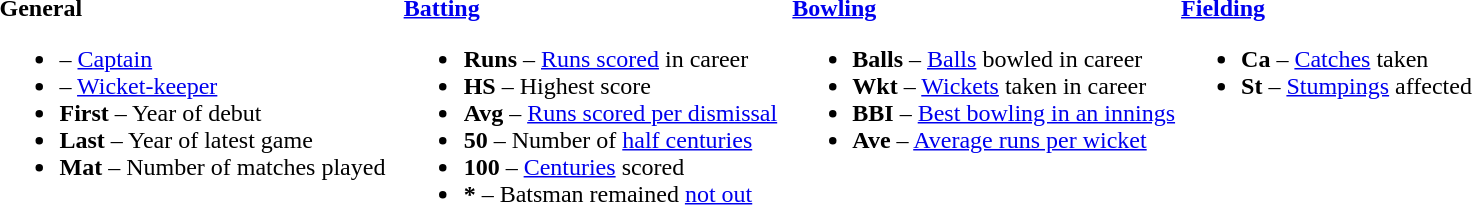<table>
<tr>
<td valign="top" style="width:26%"><br><strong>General</strong><ul><li> – <a href='#'>Captain</a></li><li> – <a href='#'>Wicket-keeper</a></li><li><strong>First</strong> – Year of debut</li><li><strong>Last</strong> – Year of latest game</li><li><strong>Mat</strong> – Number of matches played</li></ul></td>
<td valign="top" style="width:25%"><br><strong><a href='#'>Batting</a></strong><ul><li><strong>Runs</strong> – <a href='#'>Runs scored</a> in career</li><li><strong>HS</strong> – Highest score</li><li><strong>Avg</strong> – <a href='#'>Runs scored per dismissal</a></li><li><strong>50</strong> – Number of <a href='#'>half centuries</a></li><li><strong>100</strong> – <a href='#'>Centuries</a> scored</li><li><strong>*</strong> – Batsman remained <a href='#'>not out</a></li></ul></td>
<td valign="top" style="width:25%"><br><strong><a href='#'>Bowling</a></strong><ul><li><strong>Balls</strong> – <a href='#'>Balls</a> bowled in career</li><li><strong>Wkt</strong> – <a href='#'>Wickets</a> taken in career</li><li><strong>BBI</strong> – <a href='#'>Best bowling in an innings</a></li><li><strong>Ave</strong> – <a href='#'>Average runs per wicket</a></li></ul></td>
<td valign="top" style="width:24%"><br><strong><a href='#'>Fielding</a></strong><ul><li><strong>Ca</strong> – <a href='#'>Catches</a> taken</li><li><strong>St</strong> – <a href='#'>Stumpings</a> affected</li></ul></td>
</tr>
</table>
